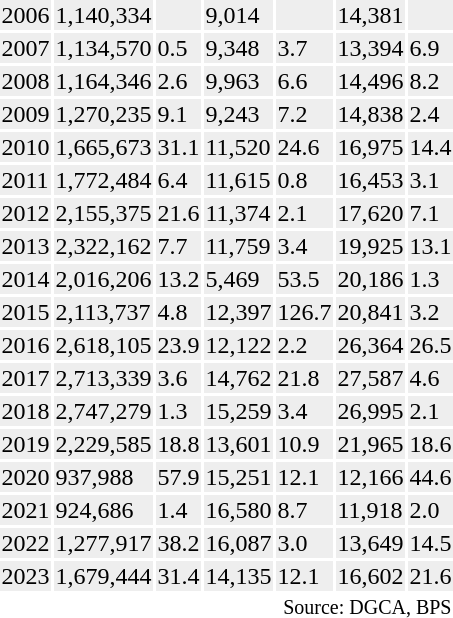<table class="toccolours sortable" style="padding:0.5em;">
<tr>
<th></th>
<th></th>
<th></th>
<th></th>
<th></th>
<th></th>
<th></th>
</tr>
<tr style="background:#eee;">
<td>2006</td>
<td>1,140,334</td>
<td></td>
<td>9,014</td>
<td></td>
<td>14,381</td>
<td></td>
</tr>
<tr style="background:#eee;">
<td>2007</td>
<td>1,134,570</td>
<td> 0.5</td>
<td>9,348</td>
<td> 3.7</td>
<td>13,394</td>
<td> 6.9</td>
</tr>
<tr style="background:#eee;">
<td>2008</td>
<td>1,164,346</td>
<td> 2.6</td>
<td>9,963</td>
<td> 6.6</td>
<td>14,496</td>
<td> 8.2</td>
</tr>
<tr style="background:#eee;">
<td>2009</td>
<td>1,270,235</td>
<td> 9.1</td>
<td>9,243</td>
<td> 7.2</td>
<td>14,838</td>
<td> 2.4</td>
</tr>
<tr style="background:#eee;">
<td>2010</td>
<td>1,665,673</td>
<td> 31.1</td>
<td>11,520</td>
<td> 24.6</td>
<td>16,975</td>
<td> 14.4</td>
</tr>
<tr style="background:#eee;">
<td>2011</td>
<td>1,772,484</td>
<td> 6.4</td>
<td>11,615</td>
<td> 0.8</td>
<td>16,453</td>
<td> 3.1</td>
</tr>
<tr style="background:#eee;">
<td>2012</td>
<td>2,155,375</td>
<td> 21.6</td>
<td>11,374</td>
<td> 2.1</td>
<td>17,620</td>
<td> 7.1</td>
</tr>
<tr style="background:#eee;">
<td>2013</td>
<td>2,322,162</td>
<td> 7.7</td>
<td>11,759</td>
<td> 3.4</td>
<td>19,925</td>
<td> 13.1</td>
</tr>
<tr style="background:#eee;">
<td>2014</td>
<td>2,016,206</td>
<td> 13.2</td>
<td>5,469</td>
<td> 53.5</td>
<td>20,186</td>
<td> 1.3</td>
</tr>
<tr style="background:#eee;">
<td>2015</td>
<td>2,113,737</td>
<td> 4.8</td>
<td>12,397</td>
<td> 126.7</td>
<td>20,841</td>
<td> 3.2</td>
</tr>
<tr style="background:#eee;">
<td>2016</td>
<td>2,618,105</td>
<td> 23.9</td>
<td>12,122</td>
<td> 2.2</td>
<td>26,364</td>
<td> 26.5</td>
</tr>
<tr style="background:#eee;">
<td>2017</td>
<td>2,713,339</td>
<td> 3.6</td>
<td>14,762</td>
<td> 21.8</td>
<td>27,587</td>
<td> 4.6</td>
</tr>
<tr style="background:#eee;">
<td>2018</td>
<td>2,747,279</td>
<td> 1.3</td>
<td>15,259</td>
<td> 3.4</td>
<td>26,995</td>
<td> 2.1</td>
</tr>
<tr style="background:#eee;">
<td>2019</td>
<td>2,229,585</td>
<td> 18.8</td>
<td>13,601</td>
<td> 10.9</td>
<td>21,965</td>
<td> 18.6</td>
</tr>
<tr style="background:#eee;">
<td>2020</td>
<td>937,988</td>
<td> 57.9</td>
<td>15,251</td>
<td> 12.1</td>
<td>12,166</td>
<td> 44.6</td>
</tr>
<tr style="background:#eee;">
<td>2021</td>
<td>924,686</td>
<td> 1.4</td>
<td>16,580</td>
<td> 8.7</td>
<td>11,918</td>
<td> 2.0</td>
</tr>
<tr style="background:#eee;">
<td>2022</td>
<td>1,277,917</td>
<td> 38.2</td>
<td>16,087</td>
<td> 3.0</td>
<td>13,649</td>
<td> 14.5</td>
</tr>
<tr style="background:#eee;">
<td>2023</td>
<td>1,679,444</td>
<td> 31.4</td>
<td>14,135</td>
<td> 12.1</td>
<td>16,602</td>
<td> 21.6</td>
</tr>
<tr>
<td colspan="7" style="text-align:right;"><sup>Source: DGCA, BPS</sup></td>
</tr>
</table>
